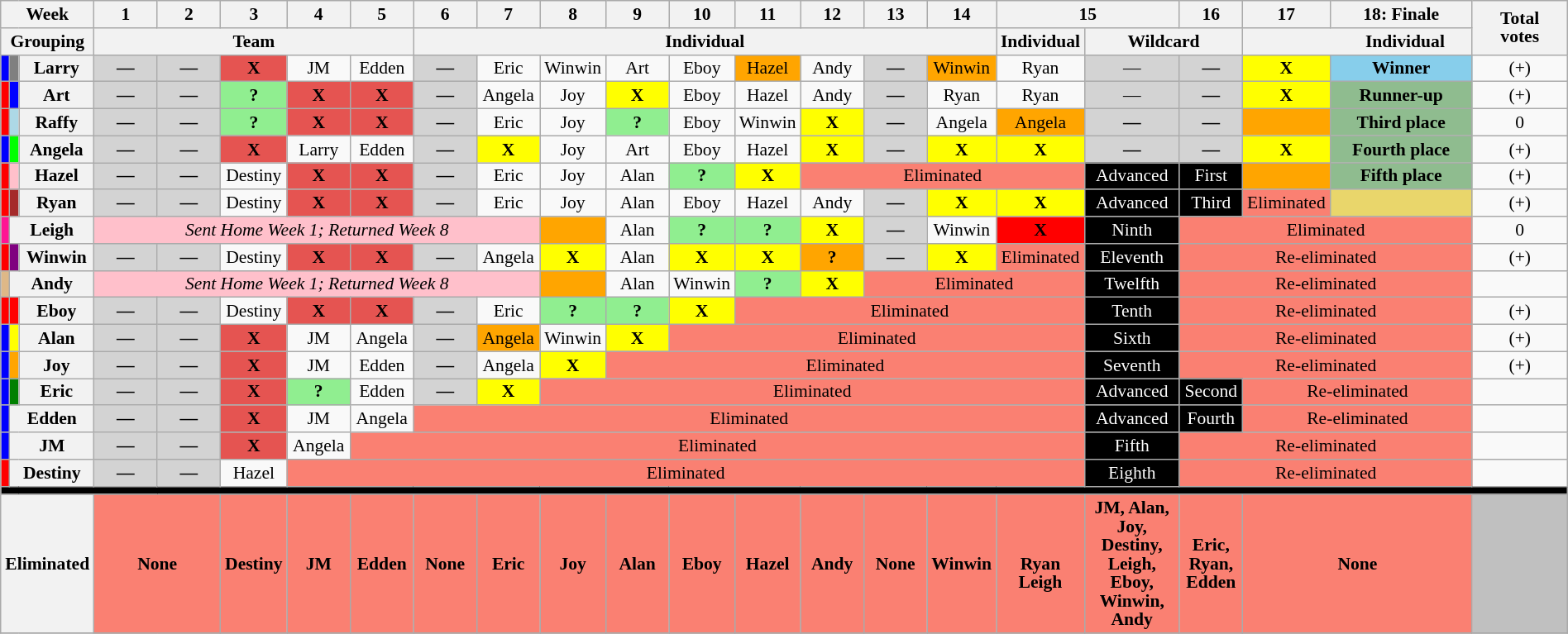<table class="wikitable" style="width:100%; text-align:center; font-size:90%; line-height:15px;">
<tr>
<th width="5%" colspan="3">Week</th>
<th width="4%">1</th>
<th width="4%">2</th>
<th width="4%">3</th>
<th width="4%">4</th>
<th width="4%">5</th>
<th width="4%">6</th>
<th width="4%">7</th>
<th width="4%">8</th>
<th width="4%">9</th>
<th width="4%">10</th>
<th width="4%">11</th>
<th width="4%">12</th>
<th width="4%">13</th>
<th width="4%">14</th>
<th width="10%" colspan="2">15</th>
<th width="4%">16</th>
<th width="4%">17</th>
<th width="9%">18: Finale</th>
<th rowspan="2" width="6%">Total<br>votes</th>
</tr>
<tr>
<th colspan="3">Grouping</th>
<th colspan="5">Team</th>
<th colspan="9">Individual</th>
<th>Individual</th>
<th colspan="2">Wildcard</th>
<th colspan="3">Individual</th>
</tr>
<tr>
<td style="background:blue;"></td>
<th style="background:gray;"></th>
<th>Larry</th>
<th style="background:lightgray;">—</th>
<th style="background:lightgray;">—</th>
<th style="background:#E55451;">X</th>
<td>JM</td>
<td>Edden</td>
<th style="background:lightgray;">—</th>
<td>Eric</td>
<td>Winwin</td>
<td>Art</td>
<td>Eboy</td>
<td style="background:orange;">Hazel</td>
<td>Andy</td>
<th style="background:lightgray;">—</th>
<td style="background:orange;">Winwin</td>
<td width="4%">Ryan</td>
<td style="background:lightgray;" width="6%">—</td>
<th style="background:lightgray;">—</th>
<th style="background:yellow;">X</th>
<th style="background:skyblue;">Winner</th>
<td> (+)</td>
</tr>
<tr>
<td style="background:red;"></td>
<th style="background:blue;"></th>
<th>Art</th>
<th style="background:lightgray;">—</th>
<th style="background:lightgray;">—</th>
<th style="background:lightgreen;">?</th>
<th style="background:#E55451;">X</th>
<th style="background:#E55451;">X</th>
<th style="background:lightgray;">—</th>
<td>Angela</td>
<td>Joy</td>
<th style="background:yellow;">X</th>
<td>Eboy</td>
<td>Hazel</td>
<td>Andy</td>
<th style="background:lightgray;">—</th>
<td>Ryan</td>
<td>Ryan</td>
<td style="background:lightgray;">—</td>
<th style="background:lightgray;">—</th>
<th style="background:yellow;">X</th>
<th style="background:#8FBC8F;">Runner-up</th>
<td> (+)</td>
</tr>
<tr>
<td style="background:red;"></td>
<th style="background:lightblue;"></th>
<th>Raffy</th>
<th style="background:lightgray;">—</th>
<th style="background:lightgray;">—</th>
<th style="background:lightgreen;">?</th>
<th style="background:#E55451;">X</th>
<th style="background:#E55451;">X</th>
<th style="background:lightgray;">—</th>
<td>Eric</td>
<td>Joy</td>
<th style="background:lightgreen;">?</th>
<td>Eboy</td>
<td>Winwin</td>
<th style="background:yellow;">X</th>
<th style="background:lightgray;">—</th>
<td>Angela</td>
<td style="background:orange;">Angela</td>
<th style="background:lightgray;">—</th>
<th style="background:lightgray;">—</th>
<th style="background:orange;"></th>
<th style="background:#8FBC8F;">Third place</th>
<td>0</td>
</tr>
<tr>
<td style="background:blue;"></td>
<th style="background:lime;"></th>
<th>Angela</th>
<th style="background:lightgray;">—</th>
<th style="background:lightgray;">—</th>
<th style="background:#E55451;">X</th>
<td>Larry</td>
<td>Edden</td>
<th style="background:lightgray;">—</th>
<th style="background:yellow;">X</th>
<td>Joy</td>
<td>Art</td>
<td>Eboy</td>
<td>Hazel</td>
<th style="background:yellow;">X</th>
<th style="background:lightgray;">—</th>
<th style="background:yellow;">X</th>
<th style="background:yellow;">X</th>
<th style="background:lightgray;">—</th>
<th style="background:lightgray;">—</th>
<th style="background:yellow;">X</th>
<th style="background:#8FBC8F;">Fourth place</th>
<td> (+)</td>
</tr>
<tr>
<td style="background:red;"></td>
<th style="background:pink;"></th>
<th>Hazel</th>
<th style="background:lightgray;">—</th>
<th style="background:lightgray;">—</th>
<td>Destiny</td>
<th style="background:#E55451;">X</th>
<th style="background:#E55451;">X</th>
<th style="background:lightgray;">—</th>
<td>Eric</td>
<td>Joy</td>
<td>Alan</td>
<th style="background:lightgreen;">?</th>
<th style="background:yellow;">X</th>
<td style="background:salmon;" colspan="4">Eliminated</td>
<td style="background:black;color:white;">Advanced</td>
<td style="background:black;color:white;">First</td>
<th style="background:orange;"></th>
<th style="background:#8FBC8F;">Fifth place</th>
<td> (+)</td>
</tr>
<tr>
<td style="background:red;"></td>
<th style="background:brown;"></th>
<th>Ryan</th>
<th style="background:lightgray;">—</th>
<th style="background:lightgray;">—</th>
<td>Destiny</td>
<th style="background:#E55451;">X</th>
<th style="background:#E55451;">X</th>
<th style="background:lightgray;">—</th>
<td>Eric</td>
<td>Joy</td>
<td>Alan</td>
<td>Eboy</td>
<td>Hazel</td>
<td>Andy</td>
<th style="background:lightgray;">—</th>
<th style="background:yellow;">X</th>
<th style="background:yellow;">X</th>
<td style="background:black;color:white;">Advanced</td>
<td style="background:black;color:white;">Third</td>
<td style="background:salmon;" colspan="1">Eliminated</td>
<th style="background:#E9D66B;"></th>
<td> (+)</td>
</tr>
<tr>
<th style="background:deeppink;"></th>
<th colspan="2">Leigh</th>
<td style="background:pink;" colspan="7"><em>Sent Home Week 1; Returned Week 8</em></td>
<th style="background:orange;"></th>
<td>Alan</td>
<th style="background:lightgreen;">?</th>
<th style="background:lightgreen;">?</th>
<th style="background:yellow;">X</th>
<th style="background:lightgray;">—</th>
<td>Winwin</td>
<th style="background:red;">X</th>
<td style="background:black;color:white;">Ninth</td>
<td style="background:salmon;" colspan="3">Eliminated</td>
<td>0</td>
</tr>
<tr>
<td style="background:red;"></td>
<th style="background:purple;"></th>
<th>Winwin</th>
<th style="background:lightgray;">—</th>
<th style="background:lightgray;">—</th>
<td>Destiny</td>
<th style="background:#E55451;">X</th>
<th style="background:#E55451;">X</th>
<th style="background:lightgray;">—</th>
<td>Angela</td>
<th style="background:yellow;">X</th>
<td>Alan</td>
<th style="background:yellow;">X</th>
<th style="background:yellow;">X</th>
<th style="background:orange;">?</th>
<th style="background:lightgray;">—</th>
<th style="background:yellow;">X</th>
<td style="background:salmon;">Eliminated</td>
<td style="background:black;color:white;">Eleventh</td>
<td style="background:salmon;" colspan="3">Re-eliminated</td>
<td> (+)</td>
</tr>
<tr>
<th style="background:burlywood;"></th>
<th colspan="2">Andy</th>
<td style="background:pink;" colspan="7"><em>Sent Home Week 1; Returned Week 8</em></td>
<th style="background:orange;"></th>
<td>Alan</td>
<td>Winwin</td>
<th style="background:lightgreen;">?</th>
<th style="background:yellow;">X</th>
<td style="background:salmon;" colspan="3">Eliminated</td>
<td style="background:black;color:white;">Twelfth</td>
<td style="background:salmon;" colspan="3">Re-eliminated</td>
<td></td>
</tr>
<tr>
<td style="background:red;"></td>
<th style="background:red;"></th>
<th>Eboy</th>
<th style="background:lightgray;">—</th>
<th style="background:lightgray;">—</th>
<td>Destiny</td>
<th style="background:#E55451;">X</th>
<th style="background:#E55451;">X</th>
<th style="background:lightgray;">—</th>
<td>Eric</td>
<th style="background:lightgreen;">?</th>
<th style="background:lightgreen;">?</th>
<th style="background:yellow;">X</th>
<td style="background:salmon;" colspan="5">Eliminated</td>
<td style="background:black;color:white;">Tenth</td>
<td style="background:salmon;" colspan="3">Re-eliminated</td>
<td> (+)</td>
</tr>
<tr>
<td style="background:blue;"></td>
<th style="background:yellow;"></th>
<th>Alan</th>
<th style="background:lightgray;">—</th>
<th style="background:lightgray;">—</th>
<th style="background:#E55451;">X</th>
<td>JM</td>
<td>Angela</td>
<th style="background:lightgray;">—</th>
<td style="background:orange;">Angela</td>
<td>Winwin</td>
<th style="background:yellow;">X</th>
<td style="background:salmon;" colspan="6">Eliminated</td>
<td style="background:black;color:white;">Sixth</td>
<td style="background:salmon;" colspan="3">Re-eliminated</td>
<td> (+)</td>
</tr>
<tr>
<td style="background:blue;"></td>
<th style="background:orange;"></th>
<th>Joy</th>
<th style="background:lightgray;">—</th>
<th style="background:lightgray;">—</th>
<th style="background:#E55451;">X</th>
<td>JM</td>
<td>Edden</td>
<th style="background:lightgray;">—</th>
<td>Angela</td>
<th style="background:yellow;">X</th>
<td style="background:salmon;" colspan="7">Eliminated</td>
<td style="background:black;color:white;">Seventh</td>
<td style="background:salmon;" colspan="3">Re-eliminated</td>
<td> (+)</td>
</tr>
<tr>
<td style="background:blue;"></td>
<th style="background:green;"></th>
<th>Eric</th>
<th style="background:lightgray;">—</th>
<th style="background:lightgray;">—</th>
<th style="background:#E55451;">X</th>
<th style="background:lightgreen;">?</th>
<td>Edden</td>
<th style="background:lightgray;">—</th>
<th style="background:yellow;">X</th>
<td style="background:salmon;" colspan="8">Eliminated</td>
<td style="background:black;color:white;">Advanced</td>
<td style="background:black;color:white;">Second</td>
<td style="background:salmon;" colspan="2">Re-eliminated</td>
<td></td>
</tr>
<tr>
<td style="background:blue;"></td>
<th colspan="2">Edden</th>
<th style="background:lightgray;">—</th>
<th style="background:lightgray;">—</th>
<th style="background:#E55451;">X</th>
<td>JM</td>
<td>Angela</td>
<td style="background:salmon;" colspan="10">Eliminated</td>
<td style="background:black;color:white;">Advanced</td>
<td style="background:black;color:white;">Fourth</td>
<td style="background:salmon;" colspan="2">Re-eliminated</td>
<td></td>
</tr>
<tr>
<td style="background:blue;"></td>
<th colspan="2">JM</th>
<th style="background:lightgray;">—</th>
<th style="background:lightgray;">—</th>
<th style="background:#E55451;">X</th>
<td>Angela</td>
<td style="background:salmon;" colspan="11">Eliminated</td>
<td style="background:black;color:white;">Fifth</td>
<td style="background:salmon;" colspan="3">Re-eliminated</td>
<td></td>
</tr>
<tr>
<td style="background:red;"></td>
<th colspan="2">Destiny</th>
<th style="background:lightgray;">—</th>
<th style="background:lightgray;">—</th>
<td>Hazel</td>
<td style="background:salmon;" colspan="12">Eliminated</td>
<td style="background:black;color:white;">Eighth</td>
<td style="background:salmon;" colspan="3">Re-eliminated</td>
<td></td>
</tr>
<tr>
<td style="background:black;" colspan="23"></td>
</tr>
<tr>
<th colspan="3">Eliminated</th>
<th style="background:salmon;" colspan="2">None</th>
<th style="background:salmon;">Destiny<br><small></small></th>
<th style="background:salmon;">JM<br><small></small></th>
<th style="background:salmon;">Edden<br><small></small></th>
<th style="background:salmon;">None</th>
<th style="background:salmon;">Eric<br><small></small></th>
<th style="background:salmon;">Joy<br><small></small></th>
<th style="background:salmon;">Alan<br><small></small></th>
<th style="background:salmon;">Eboy<br><small></small></th>
<th style="background:salmon;">Hazel<br><small></small></th>
<th style="background:salmon;">Andy<br><small></small></th>
<th style="background:salmon;">None</th>
<th style="background:salmon;">Winwin<br><small></small></th>
<th style="background:salmon;"><br>Ryan<br><small></small>Leigh<br><small></small></th>
<th style="background:salmon;">JM, Alan,<br>Joy, Destiny,<br>Leigh, Eboy,<br>Winwin, Andy</th>
<th style="background:salmon;">Eric,<br>Ryan,<br>Edden</th>
<th style="background:salmon;" colspan="2">None</th>
<td style="background:silver;"></td>
</tr>
<tr>
</tr>
</table>
